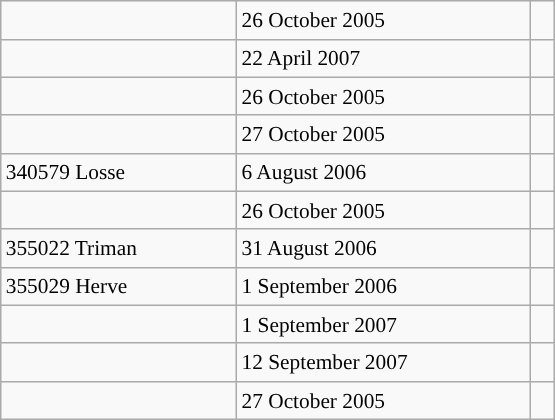<table class="wikitable" style="font-size: 89%; float: left; width: 26em; margin-right: 1em; height: 280px;">
<tr>
<td></td>
<td>26 October 2005</td>
<td></td>
</tr>
<tr>
<td></td>
<td>22 April 2007</td>
<td></td>
</tr>
<tr>
<td></td>
<td>26 October 2005</td>
<td></td>
</tr>
<tr>
<td></td>
<td>27 October 2005</td>
<td></td>
</tr>
<tr>
<td>340579 Losse</td>
<td>6 August 2006</td>
<td></td>
</tr>
<tr>
<td></td>
<td>26 October 2005</td>
<td></td>
</tr>
<tr>
<td>355022 Triman</td>
<td>31 August 2006</td>
<td></td>
</tr>
<tr>
<td>355029 Herve</td>
<td>1 September 2006</td>
<td></td>
</tr>
<tr>
<td></td>
<td>1 September 2007</td>
<td> </td>
</tr>
<tr>
<td></td>
<td>12 September 2007</td>
<td> </td>
</tr>
<tr>
<td></td>
<td>27 October 2005</td>
<td></td>
</tr>
</table>
